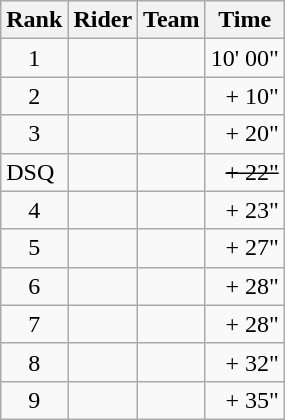<table class="wikitable">
<tr>
<th scope="col">Rank</th>
<th scope="col">Rider</th>
<th scope="col">Team</th>
<th scope="col">Time</th>
</tr>
<tr>
<td style="text-align:center;">1</td>
<td>  </td>
<td></td>
<td style="text-align:right;">10' 00"</td>
</tr>
<tr>
<td style="text-align:center;">2</td>
<td> </td>
<td></td>
<td style="text-align:right;">+ 10"</td>
</tr>
<tr>
<td style="text-align:center;">3</td>
<td></td>
<td></td>
<td style="text-align:right;">+ 20"</td>
</tr>
<tr>
<td>DSQ</td>
<td><s> </s></td>
<td><s></s></td>
<td style="text-align:right;"><s> + 22"</s></td>
</tr>
<tr>
<td style="text-align:center;">4</td>
<td></td>
<td></td>
<td style="text-align:right;">+ 23"</td>
</tr>
<tr>
<td style="text-align:center;">5</td>
<td></td>
<td></td>
<td style="text-align:right;">+ 27"</td>
</tr>
<tr>
<td style="text-align:center;">6</td>
<td></td>
<td></td>
<td style="text-align:right;">+ 28"</td>
</tr>
<tr>
<td style="text-align:center;">7</td>
<td> </td>
<td></td>
<td style="text-align:right;">+ 28"</td>
</tr>
<tr>
<td style="text-align:center;">8</td>
<td></td>
<td></td>
<td style="text-align:right;">+ 32"</td>
</tr>
<tr>
<td style="text-align:center;">9</td>
<td></td>
<td></td>
<td style="text-align:right;">+ 35"</td>
</tr>
</table>
